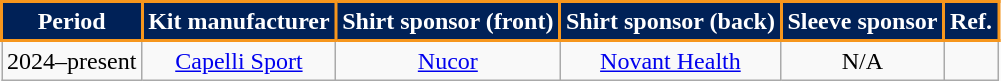<table class="wikitable" style="text-align:center;margin-left:;">
<tr>
<th style="background-color:#002157; color:#FFFFFF; border:2px solid #F6961D;">Period</th>
<th style="background-color:#002157; color:#FFFFFF; border:2px solid #F6961D;">Kit manufacturer</th>
<th style="background-color:#002157; color:#FFFFFF; border:2px solid #F6961D;">Shirt sponsor (front)</th>
<th style="background-color:#002157; color:#FFFFFF; border:2px solid #F6961D;">Shirt sponsor (back)</th>
<th style="background-color:#002157; color:#FFFFFF; border:2px solid #F6961D;">Sleeve sponsor</th>
<th style="background-color:#002157; color:#FFFFFF; border:2px solid #F6961D;">Ref.</th>
</tr>
<tr>
<td>2024–present</td>
<td><a href='#'>Capelli Sport</a></td>
<td><a href='#'>Nucor</a></td>
<td><a href='#'>Novant Health</a></td>
<td>N/A</td>
<td></td>
</tr>
</table>
